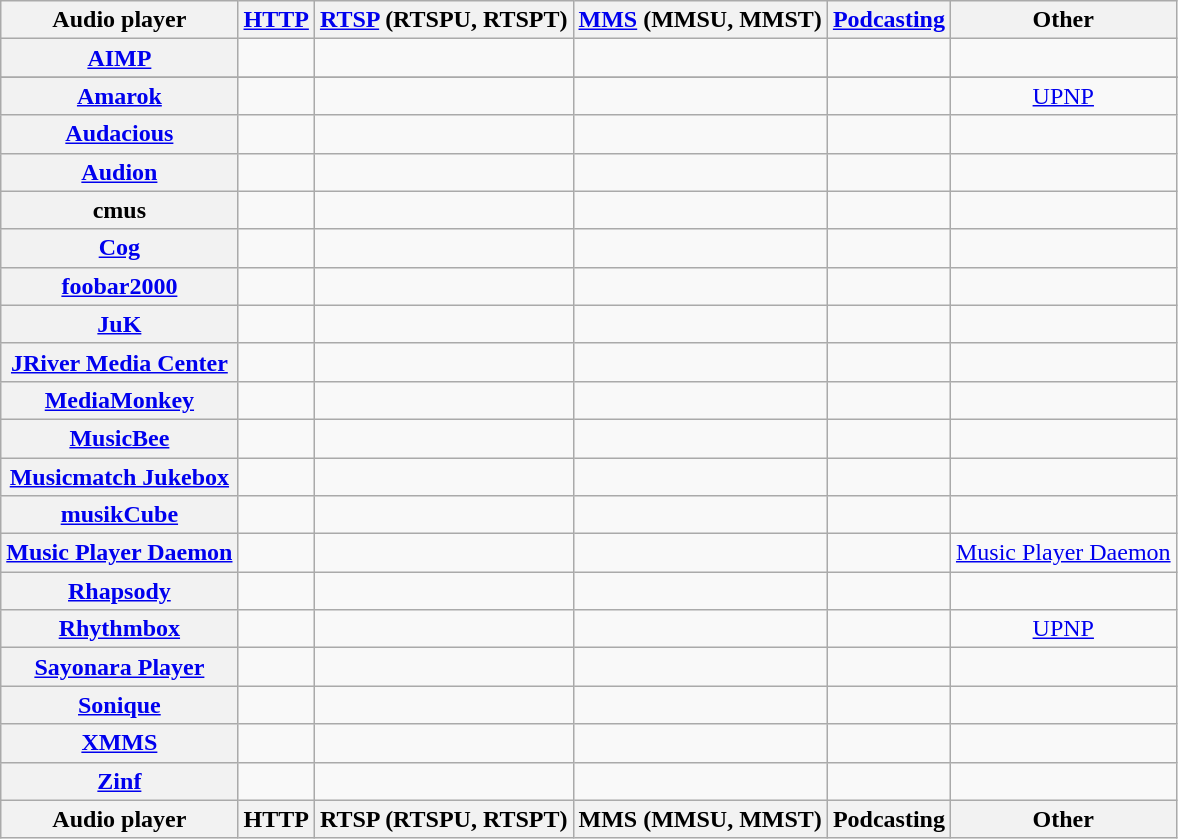<table class="wikitable sortable sort-under" style="text-align: center; width: auto; table-layout: fixed;">
<tr>
<th>Audio player</th>
<th><a href='#'>HTTP</a></th>
<th><a href='#'>RTSP</a> (RTSPU, RTSPT)</th>
<th><a href='#'>MMS</a> (MMSU, MMST)</th>
<th><a href='#'>Podcasting</a></th>
<th>Other</th>
</tr>
<tr>
<th><a href='#'>AIMP</a></th>
<td></td>
<td></td>
<td></td>
<td></td>
<td></td>
</tr>
<tr>
</tr>
<tr>
<th><a href='#'>Amarok</a></th>
<td></td>
<td></td>
<td></td>
<td></td>
<td><a href='#'>UPNP</a></td>
</tr>
<tr>
<th><a href='#'>Audacious</a></th>
<td></td>
<td></td>
<td></td>
<td></td>
<td></td>
</tr>
<tr>
<th><a href='#'>Audion</a></th>
<td></td>
<td></td>
<td></td>
<td></td>
<td></td>
</tr>
<tr>
<th>cmus</th>
<td></td>
<td></td>
<td></td>
<td></td>
<td></td>
</tr>
<tr>
<th><a href='#'>Cog</a></th>
<td></td>
<td></td>
<td></td>
<td></td>
<td></td>
</tr>
<tr>
<th><a href='#'>foobar2000</a></th>
<td></td>
<td><br></td>
<td></td>
<td><br></td>
<td></td>
</tr>
<tr>
<th><a href='#'>JuK</a></th>
<td></td>
<td></td>
<td></td>
<td></td>
<td></td>
</tr>
<tr>
<th><a href='#'>JRiver Media Center</a></th>
<td></td>
<td></td>
<td></td>
<td></td>
<td></td>
</tr>
<tr>
<th><a href='#'>MediaMonkey</a></th>
<td></td>
<td></td>
<td></td>
<td><br></td>
<td></td>
</tr>
<tr>
<th><a href='#'>MusicBee</a></th>
<td></td>
<td></td>
<td></td>
<td></td>
<td></td>
</tr>
<tr>
<th><a href='#'>Musicmatch Jukebox</a></th>
<td></td>
<td></td>
<td></td>
<td></td>
<td></td>
</tr>
<tr>
<th><a href='#'>musikCube</a></th>
<td></td>
<td></td>
<td></td>
<td></td>
<td></td>
</tr>
<tr>
<th><a href='#'>Music Player Daemon</a></th>
<td></td>
<td></td>
<td></td>
<td></td>
<td><a href='#'>Music Player Daemon</a></td>
</tr>
<tr>
<th><a href='#'>Rhapsody</a></th>
<td></td>
<td></td>
<td></td>
<td></td>
<td></td>
</tr>
<tr>
<th><a href='#'>Rhythmbox</a></th>
<td></td>
<td></td>
<td></td>
<td><br></td>
<td><a href='#'>UPNP</a></td>
</tr>
<tr>
<th><a href='#'>Sayonara Player</a></th>
<td></td>
<td></td>
<td></td>
<td></td>
<td></td>
</tr>
<tr>
<th><a href='#'>Sonique</a></th>
<td></td>
<td></td>
<td></td>
<td></td>
<td></td>
</tr>
<tr>
<th><a href='#'>XMMS</a></th>
<td></td>
<td></td>
<td></td>
<td></td>
<td></td>
</tr>
<tr>
<th><a href='#'>Zinf</a></th>
<td></td>
<td></td>
<td></td>
<td></td>
<td></td>
</tr>
<tr class="sortbottom">
<th>Audio player</th>
<th>HTTP</th>
<th>RTSP (RTSPU, RTSPT)</th>
<th>MMS (MMSU, MMST)</th>
<th>Podcasting</th>
<th>Other</th>
</tr>
</table>
